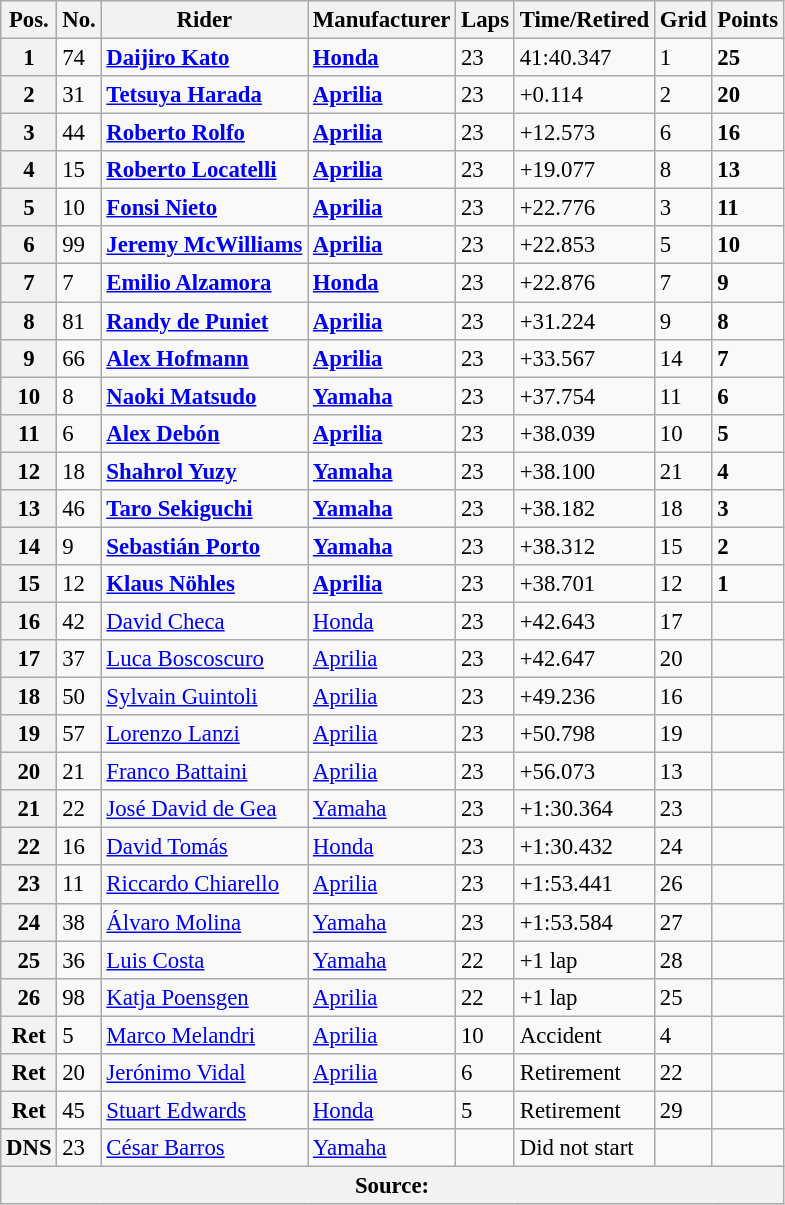<table class="wikitable" style="font-size: 95%;">
<tr>
<th>Pos.</th>
<th>No.</th>
<th>Rider</th>
<th>Manufacturer</th>
<th>Laps</th>
<th>Time/Retired</th>
<th>Grid</th>
<th>Points</th>
</tr>
<tr>
<th>1</th>
<td>74</td>
<td> <strong><a href='#'>Daijiro Kato</a></strong></td>
<td><strong><a href='#'>Honda</a></strong></td>
<td>23</td>
<td>41:40.347</td>
<td>1</td>
<td><strong>25</strong></td>
</tr>
<tr>
<th>2</th>
<td>31</td>
<td> <strong><a href='#'>Tetsuya Harada</a></strong></td>
<td><strong><a href='#'>Aprilia</a></strong></td>
<td>23</td>
<td>+0.114</td>
<td>2</td>
<td><strong>20</strong></td>
</tr>
<tr>
<th>3</th>
<td>44</td>
<td> <strong><a href='#'>Roberto Rolfo</a></strong></td>
<td><strong><a href='#'>Aprilia</a></strong></td>
<td>23</td>
<td>+12.573</td>
<td>6</td>
<td><strong>16</strong></td>
</tr>
<tr>
<th>4</th>
<td>15</td>
<td> <strong><a href='#'>Roberto Locatelli</a></strong></td>
<td><strong><a href='#'>Aprilia</a></strong></td>
<td>23</td>
<td>+19.077</td>
<td>8</td>
<td><strong>13</strong></td>
</tr>
<tr>
<th>5</th>
<td>10</td>
<td> <strong><a href='#'>Fonsi Nieto</a></strong></td>
<td><strong><a href='#'>Aprilia</a></strong></td>
<td>23</td>
<td>+22.776</td>
<td>3</td>
<td><strong>11</strong></td>
</tr>
<tr>
<th>6</th>
<td>99</td>
<td> <strong><a href='#'>Jeremy McWilliams</a></strong></td>
<td><strong><a href='#'>Aprilia</a></strong></td>
<td>23</td>
<td>+22.853</td>
<td>5</td>
<td><strong>10</strong></td>
</tr>
<tr>
<th>7</th>
<td>7</td>
<td> <strong><a href='#'>Emilio Alzamora</a></strong></td>
<td><strong><a href='#'>Honda</a></strong></td>
<td>23</td>
<td>+22.876</td>
<td>7</td>
<td><strong>9</strong></td>
</tr>
<tr>
<th>8</th>
<td>81</td>
<td> <strong><a href='#'>Randy de Puniet</a></strong></td>
<td><strong><a href='#'>Aprilia</a></strong></td>
<td>23</td>
<td>+31.224</td>
<td>9</td>
<td><strong>8</strong></td>
</tr>
<tr>
<th>9</th>
<td>66</td>
<td> <strong><a href='#'>Alex Hofmann</a></strong></td>
<td><strong><a href='#'>Aprilia</a></strong></td>
<td>23</td>
<td>+33.567</td>
<td>14</td>
<td><strong>7</strong></td>
</tr>
<tr>
<th>10</th>
<td>8</td>
<td> <strong><a href='#'>Naoki Matsudo</a></strong></td>
<td><strong><a href='#'>Yamaha</a></strong></td>
<td>23</td>
<td>+37.754</td>
<td>11</td>
<td><strong>6</strong></td>
</tr>
<tr>
<th>11</th>
<td>6</td>
<td> <strong><a href='#'>Alex Debón</a></strong></td>
<td><strong><a href='#'>Aprilia</a></strong></td>
<td>23</td>
<td>+38.039</td>
<td>10</td>
<td><strong>5</strong></td>
</tr>
<tr>
<th>12</th>
<td>18</td>
<td> <strong><a href='#'>Shahrol Yuzy</a></strong></td>
<td><strong><a href='#'>Yamaha</a></strong></td>
<td>23</td>
<td>+38.100</td>
<td>21</td>
<td><strong>4</strong></td>
</tr>
<tr>
<th>13</th>
<td>46</td>
<td> <strong><a href='#'>Taro Sekiguchi</a></strong></td>
<td><strong><a href='#'>Yamaha</a></strong></td>
<td>23</td>
<td>+38.182</td>
<td>18</td>
<td><strong>3</strong></td>
</tr>
<tr>
<th>14</th>
<td>9</td>
<td> <strong><a href='#'>Sebastián Porto</a></strong></td>
<td><strong><a href='#'>Yamaha</a></strong></td>
<td>23</td>
<td>+38.312</td>
<td>15</td>
<td><strong>2</strong></td>
</tr>
<tr>
<th>15</th>
<td>12</td>
<td> <strong><a href='#'>Klaus Nöhles</a></strong></td>
<td><strong><a href='#'>Aprilia</a></strong></td>
<td>23</td>
<td>+38.701</td>
<td>12</td>
<td><strong>1</strong></td>
</tr>
<tr>
<th>16</th>
<td>42</td>
<td> <a href='#'>David Checa</a></td>
<td><a href='#'>Honda</a></td>
<td>23</td>
<td>+42.643</td>
<td>17</td>
<td></td>
</tr>
<tr>
<th>17</th>
<td>37</td>
<td> <a href='#'>Luca Boscoscuro</a></td>
<td><a href='#'>Aprilia</a></td>
<td>23</td>
<td>+42.647</td>
<td>20</td>
<td></td>
</tr>
<tr>
<th>18</th>
<td>50</td>
<td> <a href='#'>Sylvain Guintoli</a></td>
<td><a href='#'>Aprilia</a></td>
<td>23</td>
<td>+49.236</td>
<td>16</td>
<td></td>
</tr>
<tr>
<th>19</th>
<td>57</td>
<td> <a href='#'>Lorenzo Lanzi</a></td>
<td><a href='#'>Aprilia</a></td>
<td>23</td>
<td>+50.798</td>
<td>19</td>
<td></td>
</tr>
<tr>
<th>20</th>
<td>21</td>
<td> <a href='#'>Franco Battaini</a></td>
<td><a href='#'>Aprilia</a></td>
<td>23</td>
<td>+56.073</td>
<td>13</td>
<td></td>
</tr>
<tr>
<th>21</th>
<td>22</td>
<td> <a href='#'>José David de Gea</a></td>
<td><a href='#'>Yamaha</a></td>
<td>23</td>
<td>+1:30.364</td>
<td>23</td>
<td></td>
</tr>
<tr>
<th>22</th>
<td>16</td>
<td> <a href='#'>David Tomás</a></td>
<td><a href='#'>Honda</a></td>
<td>23</td>
<td>+1:30.432</td>
<td>24</td>
<td></td>
</tr>
<tr>
<th>23</th>
<td>11</td>
<td> <a href='#'>Riccardo Chiarello</a></td>
<td><a href='#'>Aprilia</a></td>
<td>23</td>
<td>+1:53.441</td>
<td>26</td>
<td></td>
</tr>
<tr>
<th>24</th>
<td>38</td>
<td> <a href='#'>Álvaro Molina</a></td>
<td><a href='#'>Yamaha</a></td>
<td>23</td>
<td>+1:53.584</td>
<td>27</td>
<td></td>
</tr>
<tr>
<th>25</th>
<td>36</td>
<td> <a href='#'>Luis Costa</a></td>
<td><a href='#'>Yamaha</a></td>
<td>22</td>
<td>+1 lap</td>
<td>28</td>
<td></td>
</tr>
<tr>
<th>26</th>
<td>98</td>
<td> <a href='#'>Katja Poensgen</a></td>
<td><a href='#'>Aprilia</a></td>
<td>22</td>
<td>+1 lap</td>
<td>25</td>
<td></td>
</tr>
<tr>
<th>Ret</th>
<td>5</td>
<td> <a href='#'>Marco Melandri</a></td>
<td><a href='#'>Aprilia</a></td>
<td>10</td>
<td>Accident</td>
<td>4</td>
<td></td>
</tr>
<tr>
<th>Ret</th>
<td>20</td>
<td> <a href='#'>Jerónimo Vidal</a></td>
<td><a href='#'>Aprilia</a></td>
<td>6</td>
<td>Retirement</td>
<td>22</td>
<td></td>
</tr>
<tr>
<th>Ret</th>
<td>45</td>
<td> <a href='#'>Stuart Edwards</a></td>
<td><a href='#'>Honda</a></td>
<td>5</td>
<td>Retirement</td>
<td>29</td>
<td></td>
</tr>
<tr>
<th>DNS</th>
<td>23</td>
<td> <a href='#'>César Barros</a></td>
<td><a href='#'>Yamaha</a></td>
<td></td>
<td>Did not start</td>
<td></td>
<td></td>
</tr>
<tr>
<th colspan=8>Source: </th>
</tr>
</table>
